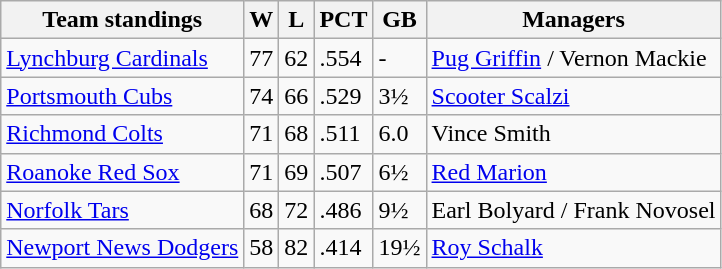<table class="wikitable">
<tr>
<th>Team standings</th>
<th>W</th>
<th>L</th>
<th>PCT</th>
<th>GB</th>
<th>Managers</th>
</tr>
<tr>
<td><a href='#'>Lynchburg Cardinals</a></td>
<td>77</td>
<td>62</td>
<td>.554</td>
<td>-</td>
<td><a href='#'>Pug Griffin</a> / Vernon Mackie</td>
</tr>
<tr>
<td><a href='#'>Portsmouth Cubs</a></td>
<td>74</td>
<td>66</td>
<td>.529</td>
<td>3½</td>
<td><a href='#'>Scooter Scalzi</a></td>
</tr>
<tr>
<td><a href='#'>Richmond Colts</a></td>
<td>71</td>
<td>68</td>
<td>.511</td>
<td>6.0</td>
<td>Vince Smith</td>
</tr>
<tr>
<td><a href='#'>Roanoke Red Sox</a></td>
<td>71</td>
<td>69</td>
<td>.507</td>
<td>6½</td>
<td><a href='#'>Red Marion</a></td>
</tr>
<tr>
<td><a href='#'>Norfolk Tars</a></td>
<td>68</td>
<td>72</td>
<td>.486</td>
<td>9½</td>
<td>Earl Bolyard / Frank Novosel</td>
</tr>
<tr>
<td><a href='#'>Newport News Dodgers</a></td>
<td>58</td>
<td>82</td>
<td>.414</td>
<td>19½</td>
<td><a href='#'>Roy Schalk</a></td>
</tr>
</table>
